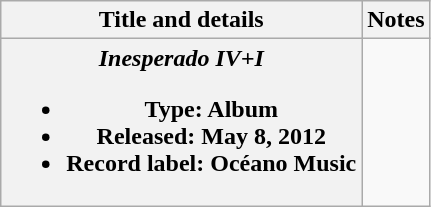<table class="wikitable plainrowheaders" style="text-align:center;">
<tr>
<th scope="col">Title and details</th>
<th scope="col">Notes</th>
</tr>
<tr>
<th scope="row"><strong><em>Inesperado IV+I</em></strong><br><ul><li>Type: Album</li><li>Released: May 8, 2012</li><li>Record label: Océano Music</li></ul></th>
<td><br></td>
</tr>
</table>
